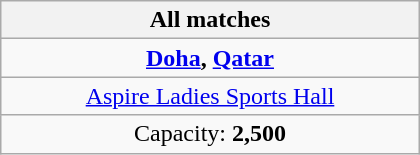<table class="wikitable" style="text-align:center" width=280>
<tr>
<th>All matches</th>
</tr>
<tr>
<td> <strong><a href='#'>Doha</a>, <a href='#'>Qatar</a></strong></td>
</tr>
<tr>
<td><a href='#'>Aspire Ladies Sports Hall</a></td>
</tr>
<tr>
<td>Capacity: <strong>2,500</strong></td>
</tr>
</table>
